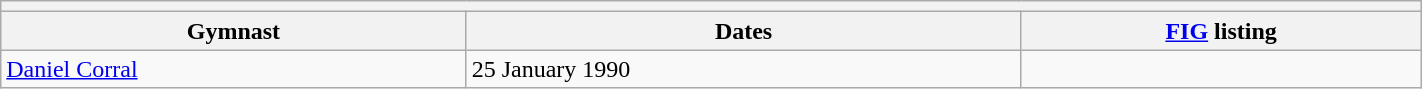<table class="wikitable mw-collapsible mw-collapsed" width="75%">
<tr>
<th colspan="3"></th>
</tr>
<tr>
<th>Gymnast</th>
<th>Dates</th>
<th><a href='#'>FIG</a> listing</th>
</tr>
<tr>
<td><a href='#'>Daniel Corral</a></td>
<td>25 January 1990</td>
<td></td>
</tr>
</table>
